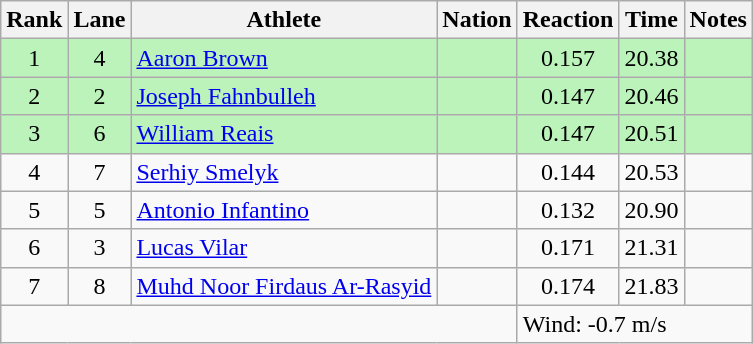<table class="wikitable sortable" style="text-align:center">
<tr>
<th>Rank</th>
<th>Lane</th>
<th>Athlete</th>
<th>Nation</th>
<th>Reaction</th>
<th>Time</th>
<th>Notes</th>
</tr>
<tr bgcolor="#bbf3bb">
<td>1</td>
<td>4</td>
<td align="left"><a href='#'>Aaron Brown</a></td>
<td align="left"></td>
<td>0.157</td>
<td>20.38</td>
<td></td>
</tr>
<tr bgcolor="#bbf3bb">
<td>2</td>
<td>2</td>
<td align="left"><a href='#'>Joseph Fahnbulleh</a></td>
<td align="left"></td>
<td>0.147</td>
<td>20.46</td>
<td></td>
</tr>
<tr bgcolor="#bbf3bb">
<td>3</td>
<td>6</td>
<td align="left"><a href='#'>William Reais</a></td>
<td align="left"></td>
<td>0.147</td>
<td>20.51</td>
<td></td>
</tr>
<tr>
<td>4</td>
<td>7</td>
<td align="left"><a href='#'>Serhiy Smelyk</a></td>
<td align="left"></td>
<td>0.144</td>
<td>20.53</td>
<td></td>
</tr>
<tr>
<td>5</td>
<td>5</td>
<td align="left"><a href='#'>Antonio Infantino</a></td>
<td align="left"></td>
<td>0.132</td>
<td>20.90</td>
<td></td>
</tr>
<tr>
<td>6</td>
<td>3</td>
<td align="left"><a href='#'>Lucas Vilar</a></td>
<td align="left"></td>
<td>0.171</td>
<td>21.31</td>
<td></td>
</tr>
<tr>
<td>7</td>
<td>8</td>
<td align="left"><a href='#'>Muhd Noor Firdaus Ar-Rasyid</a></td>
<td align="left"></td>
<td>0.174</td>
<td>21.83</td>
<td></td>
</tr>
<tr class="sortbottom">
<td colspan="4"></td>
<td colspan="3" style="text-align:left;">Wind: -0.7 m/s</td>
</tr>
</table>
